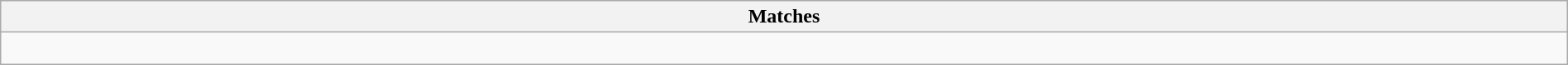<table class="wikitable collapsible collapsed" style="width:100%;">
<tr>
<th>Matches</th>
</tr>
<tr>
<td><br></td>
</tr>
</table>
